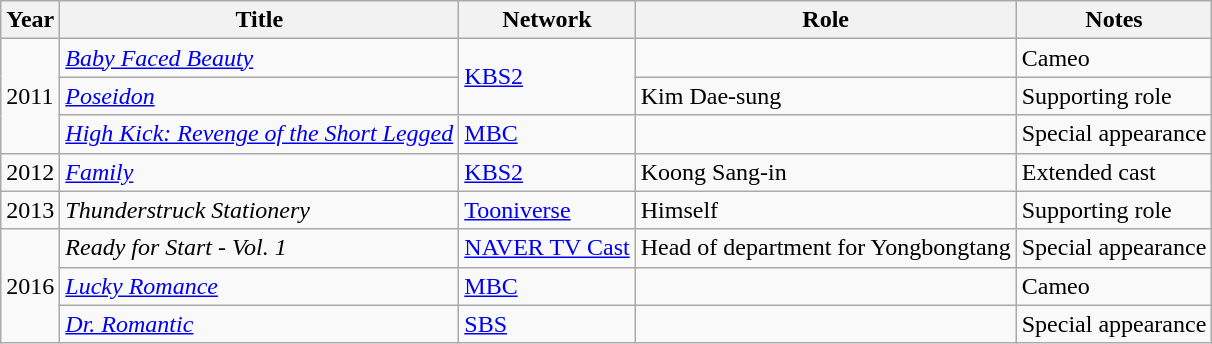<table class="wikitable">
<tr>
<th>Year</th>
<th>Title</th>
<th>Network</th>
<th>Role</th>
<th>Notes</th>
</tr>
<tr>
<td rowspan="3">2011</td>
<td><em><a href='#'>Baby Faced Beauty</a></em></td>
<td rowspan="2"><a href='#'>KBS2</a></td>
<td></td>
<td>Cameo</td>
</tr>
<tr>
<td><em><a href='#'>Poseidon</a></em></td>
<td>Kim Dae-sung</td>
<td>Supporting role</td>
</tr>
<tr>
<td><em><a href='#'>High Kick: Revenge of the Short Legged</a></em></td>
<td><a href='#'>MBC</a></td>
<td></td>
<td>Special appearance</td>
</tr>
<tr>
<td>2012</td>
<td><em><a href='#'>Family</a></em></td>
<td><a href='#'>KBS2</a></td>
<td>Koong Sang-in</td>
<td>Extended cast</td>
</tr>
<tr>
<td>2013</td>
<td><em>Thunderstruck Stationery</em></td>
<td><a href='#'>Tooniverse</a></td>
<td>Himself</td>
<td>Supporting role</td>
</tr>
<tr>
<td rowspan="3">2016</td>
<td><em>Ready for Start - Vol. 1</em></td>
<td><a href='#'>NAVER TV Cast</a></td>
<td>Head of department for Yongbongtang</td>
<td>Special appearance</td>
</tr>
<tr>
<td><em><a href='#'>Lucky Romance</a></em></td>
<td><a href='#'>MBC</a></td>
<td></td>
<td>Cameo</td>
</tr>
<tr>
<td><em><a href='#'>Dr. Romantic</a></em></td>
<td><a href='#'>SBS</a></td>
<td></td>
<td>Special appearance</td>
</tr>
</table>
